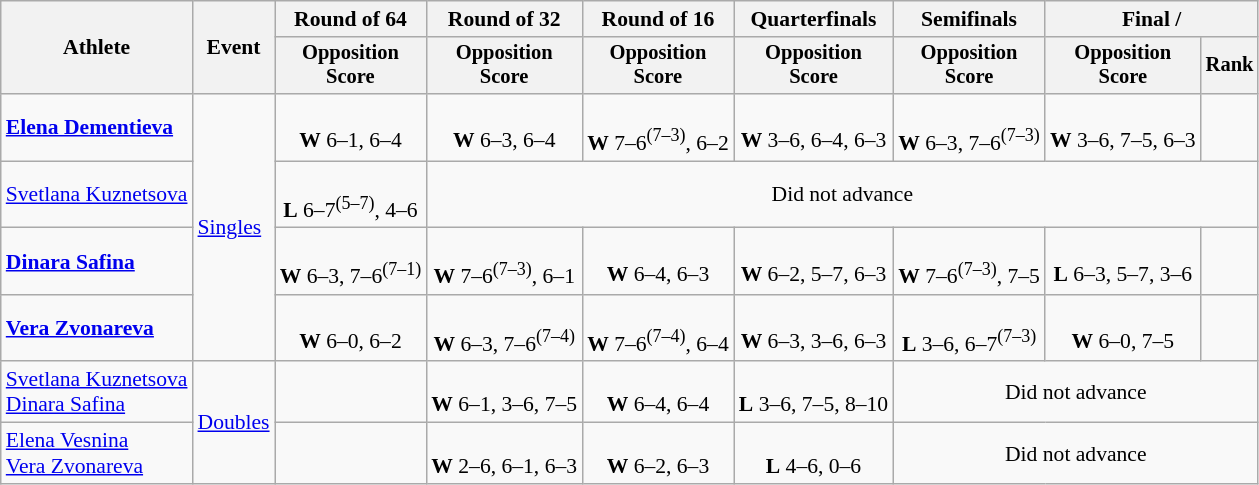<table class=wikitable style="font-size:90%">
<tr>
<th rowspan="2">Athlete</th>
<th rowspan="2">Event</th>
<th>Round of 64</th>
<th>Round of 32</th>
<th>Round of 16</th>
<th>Quarterfinals</th>
<th>Semifinals</th>
<th colspan=2>Final / </th>
</tr>
<tr style="font-size:95%">
<th>Opposition<br>Score</th>
<th>Opposition<br>Score</th>
<th>Opposition<br>Score</th>
<th>Opposition<br>Score</th>
<th>Opposition<br>Score</th>
<th>Opposition<br>Score</th>
<th>Rank</th>
</tr>
<tr align=center>
<td align=left><strong><a href='#'>Elena Dementieva</a></strong></td>
<td align=left rowspan=4><a href='#'>Singles</a></td>
<td><br><strong>W</strong> 6–1, 6–4</td>
<td><br><strong>W</strong> 6–3, 6–4</td>
<td><br><strong>W</strong> 7–6<sup>(7–3)</sup>, 6–2</td>
<td><br><strong>W</strong> 3–6, 6–4, 6–3</td>
<td><br><strong>W</strong> 6–3, 7–6<sup>(7–3)</sup></td>
<td><br><strong>W</strong> 3–6, 7–5, 6–3</td>
<td></td>
</tr>
<tr align=center>
<td align=left><a href='#'>Svetlana Kuznetsova</a></td>
<td><br><strong>L</strong> 6–7<sup>(5–7)</sup>, 4–6</td>
<td colspan=6>Did not advance</td>
</tr>
<tr align=center>
<td align=left><strong><a href='#'>Dinara Safina</a></strong></td>
<td><br><strong>W</strong> 6–3, 7–6<sup>(7–1)</sup></td>
<td><br><strong>W</strong> 7–6<sup>(7–3)</sup>, 6–1</td>
<td><br><strong>W</strong> 6–4, 6–3</td>
<td><br><strong>W</strong> 6–2, 5–7, 6–3</td>
<td><br><strong>W</strong> 7–6<sup>(7–3)</sup>, 7–5</td>
<td><br><strong>L</strong> 6–3, 5–7, 3–6</td>
<td></td>
</tr>
<tr align=center>
<td align=left><strong><a href='#'>Vera Zvonareva</a></strong></td>
<td><br><strong>W</strong> 6–0, 6–2</td>
<td><br><strong>W</strong> 6–3, 7–6<sup>(7–4)</sup></td>
<td><br><strong>W</strong> 7–6<sup>(7–4)</sup>, 6–4</td>
<td><br><strong>W</strong> 6–3, 3–6, 6–3</td>
<td><br><strong>L</strong> 3–6, 6–7<sup>(7–3)</sup></td>
<td><br><strong>W</strong> 6–0, 7–5</td>
<td></td>
</tr>
<tr align=center>
<td align=left><a href='#'>Svetlana Kuznetsova</a><br><a href='#'>Dinara Safina</a></td>
<td align=left rowspan=2><a href='#'>Doubles</a></td>
<td></td>
<td><br><strong>W</strong> 6–1, 3–6, 7–5</td>
<td><br><strong>W</strong> 6–4, 6–4</td>
<td><br><strong>L</strong> 3–6, 7–5, 8–10</td>
<td colspan=3>Did not advance</td>
</tr>
<tr align=center>
<td align=left><a href='#'>Elena Vesnina</a><br><a href='#'>Vera Zvonareva</a></td>
<td></td>
<td><br><strong>W</strong> 2–6, 6–1, 6–3</td>
<td><br><strong>W</strong> 6–2, 6–3</td>
<td><br><strong>L</strong> 4–6, 0–6</td>
<td colspan=3>Did not advance</td>
</tr>
</table>
